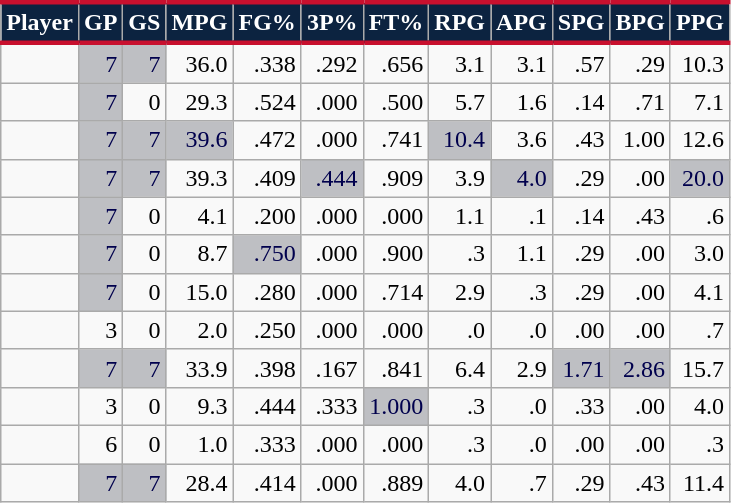<table class="wikitable sortable" style="text-align:right;">
<tr>
<th style="background:#0C2340; color:#FFFFFF; border-top:#C8102E 3px solid; border-bottom:#C8102E 3px solid;">Player</th>
<th style="background:#0C2340; color:#FFFFFF; border-top:#C8102E 3px solid; border-bottom:#C8102E 3px solid;">GP</th>
<th style="background:#0C2340; color:#FFFFFF; border-top:#C8102E 3px solid; border-bottom:#C8102E 3px solid;">GS</th>
<th style="background:#0C2340; color:#FFFFFF; border-top:#C8102E 3px solid; border-bottom:#C8102E 3px solid;">MPG</th>
<th style="background:#0C2340; color:#FFFFFF; border-top:#C8102E 3px solid; border-bottom:#C8102E 3px solid;">FG%</th>
<th style="background:#0C2340; color:#FFFFFF; border-top:#C8102E 3px solid; border-bottom:#C8102E 3px solid;">3P%</th>
<th style="background:#0C2340; color:#FFFFFF; border-top:#C8102E 3px solid; border-bottom:#C8102E 3px solid;">FT%</th>
<th style="background:#0C2340; color:#FFFFFF; border-top:#C8102E 3px solid; border-bottom:#C8102E 3px solid;">RPG</th>
<th style="background:#0C2340; color:#FFFFFF; border-top:#C8102E 3px solid; border-bottom:#C8102E 3px solid;">APG</th>
<th style="background:#0C2340; color:#FFFFFF; border-top:#C8102E 3px solid; border-bottom:#C8102E 3px solid;">SPG</th>
<th style="background:#0C2340; color:#FFFFFF; border-top:#C8102E 3px solid; border-bottom:#C8102E 3px solid;">BPG</th>
<th style="background:#0C2340; color:#FFFFFF; border-top:#C8102E 3px solid; border-bottom:#C8102E 3px solid;">PPG</th>
</tr>
<tr>
<td></td>
<td style="background:#BEBFC3;color:#00004d;">7</td>
<td style="background:#BEBFC3;color:#00004d;">7</td>
<td>36.0</td>
<td>.338</td>
<td>.292</td>
<td>.656</td>
<td>3.1</td>
<td>3.1</td>
<td>.57</td>
<td>.29</td>
<td>10.3</td>
</tr>
<tr>
<td></td>
<td style="background:#BEBFC3;color:#00004d;">7</td>
<td>0</td>
<td>29.3</td>
<td>.524</td>
<td>.000</td>
<td>.500</td>
<td>5.7</td>
<td>1.6</td>
<td>.14</td>
<td>.71</td>
<td>7.1</td>
</tr>
<tr>
<td></td>
<td style="background:#BEBFC3;color:#00004d;">7</td>
<td style="background:#BEBFC3;color:#00004d;">7</td>
<td style="background:#BEBFC3;color:#00004d;">39.6</td>
<td>.472</td>
<td>.000</td>
<td>.741</td>
<td style="background:#BEBFC3;color:#00004d;">10.4</td>
<td>3.6</td>
<td>.43</td>
<td>1.00</td>
<td>12.6</td>
</tr>
<tr>
<td></td>
<td style="background:#BEBFC3;color:#00004d;">7</td>
<td style="background:#BEBFC3;color:#00004d;">7</td>
<td>39.3</td>
<td>.409</td>
<td style="background:#BEBFC3;color:#00004d;">.444</td>
<td>.909</td>
<td>3.9</td>
<td style="background:#BEBFC3;color:#00004d;">4.0</td>
<td>.29</td>
<td>.00</td>
<td style="background:#BEBFC3;color:#00004d;">20.0</td>
</tr>
<tr>
<td></td>
<td style="background:#BEBFC3;color:#00004d;">7</td>
<td>0</td>
<td>4.1</td>
<td>.200</td>
<td>.000</td>
<td>.000</td>
<td>1.1</td>
<td>.1</td>
<td>.14</td>
<td>.43</td>
<td>.6</td>
</tr>
<tr>
<td></td>
<td style="background:#BEBFC3;color:#00004d;">7</td>
<td>0</td>
<td>8.7</td>
<td style="background:#BEBFC3;color:#00004d;">.750</td>
<td>.000</td>
<td>.900</td>
<td>.3</td>
<td>1.1</td>
<td>.29</td>
<td>.00</td>
<td>3.0</td>
</tr>
<tr>
<td></td>
<td style="background:#BEBFC3;color:#00004d;">7</td>
<td>0</td>
<td>15.0</td>
<td>.280</td>
<td>.000</td>
<td>.714</td>
<td>2.9</td>
<td>.3</td>
<td>.29</td>
<td>.00</td>
<td>4.1</td>
</tr>
<tr>
<td></td>
<td>3</td>
<td>0</td>
<td>2.0</td>
<td>.250</td>
<td>.000</td>
<td>.000</td>
<td>.0</td>
<td>.0</td>
<td>.00</td>
<td>.00</td>
<td>.7</td>
</tr>
<tr>
<td></td>
<td style="background:#BEBFC3;color:#00004d;">7</td>
<td style="background:#BEBFC3;color:#00004d;">7</td>
<td>33.9</td>
<td>.398</td>
<td>.167</td>
<td>.841</td>
<td>6.4</td>
<td>2.9</td>
<td style="background:#BEBFC3;color:#00004d;">1.71</td>
<td style="background:#BEBFC3;color:#00004d;">2.86</td>
<td>15.7</td>
</tr>
<tr>
<td></td>
<td>3</td>
<td>0</td>
<td>9.3</td>
<td>.444</td>
<td>.333</td>
<td style="background:#BEBFC3;color:#00004d;">1.000</td>
<td>.3</td>
<td>.0</td>
<td>.33</td>
<td>.00</td>
<td>4.0</td>
</tr>
<tr>
<td></td>
<td>6</td>
<td>0</td>
<td>1.0</td>
<td>.333</td>
<td>.000</td>
<td>.000</td>
<td>.3</td>
<td>.0</td>
<td>.00</td>
<td>.00</td>
<td>.3</td>
</tr>
<tr>
<td></td>
<td style="background:#BEBFC3;color:#00004d;">7</td>
<td style="background:#BEBFC3;color:#00004d;">7</td>
<td>28.4</td>
<td>.414</td>
<td>.000</td>
<td>.889</td>
<td>4.0</td>
<td>.7</td>
<td>.29</td>
<td>.43</td>
<td>11.4</td>
</tr>
</table>
